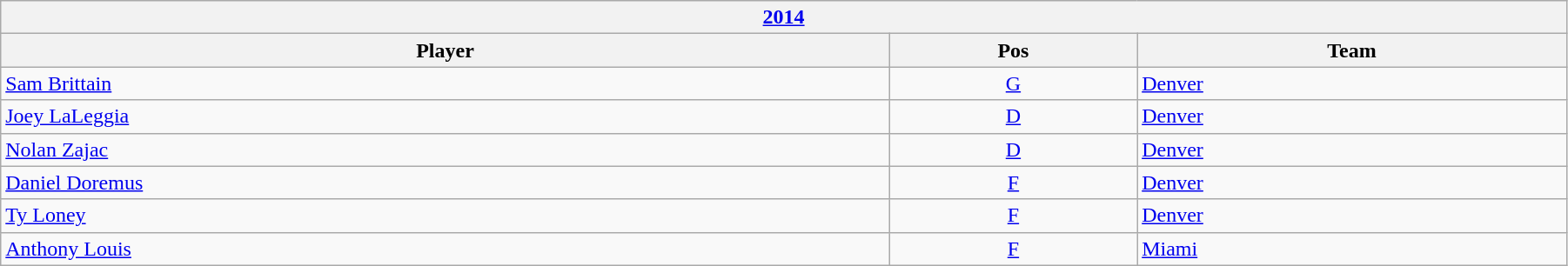<table class="wikitable" width=95%>
<tr>
<th colspan=3><a href='#'>2014</a></th>
</tr>
<tr>
<th>Player</th>
<th>Pos</th>
<th>Team</th>
</tr>
<tr>
<td><a href='#'>Sam Brittain</a></td>
<td style="text-align:center;"><a href='#'>G</a></td>
<td><a href='#'>Denver</a></td>
</tr>
<tr>
<td><a href='#'>Joey LaLeggia</a></td>
<td style="text-align:center;"><a href='#'>D</a></td>
<td><a href='#'>Denver</a></td>
</tr>
<tr>
<td><a href='#'>Nolan Zajac</a></td>
<td style="text-align:center;"><a href='#'>D</a></td>
<td><a href='#'>Denver</a></td>
</tr>
<tr>
<td><a href='#'>Daniel Doremus</a></td>
<td style="text-align:center;"><a href='#'>F</a></td>
<td><a href='#'>Denver</a></td>
</tr>
<tr>
<td><a href='#'>Ty Loney</a></td>
<td style="text-align:center;"><a href='#'>F</a></td>
<td><a href='#'>Denver</a></td>
</tr>
<tr>
<td><a href='#'>Anthony Louis</a></td>
<td style="text-align:center;"><a href='#'>F</a></td>
<td><a href='#'>Miami</a></td>
</tr>
</table>
